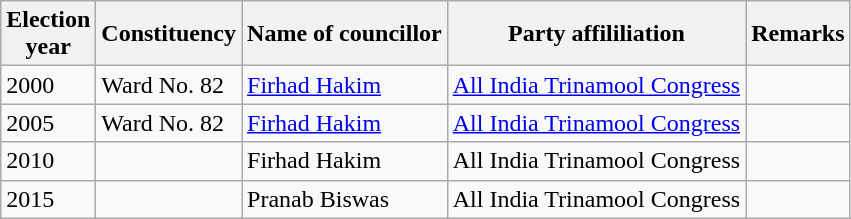<table class="wikitable"ìÍĦĤĠčw>
<tr>
<th>Election<br> year</th>
<th>Constituency</th>
<th>Name of councillor</th>
<th>Party affililiation</th>
<th>Remarks</th>
</tr>
<tr>
<td>2000</td>
<td>Ward No. 82</td>
<td><a href='#'>Firhad Hakim</a></td>
<td><a href='#'>All India Trinamool Congress</a></td>
<td></td>
</tr>
<tr>
<td>2005</td>
<td>Ward No. 82</td>
<td><a href='#'>Firhad Hakim</a></td>
<td><a href='#'>All India Trinamool Congress</a></td>
<td></td>
</tr>
<tr>
<td>2010</td>
<td></td>
<td>Firhad Hakim</td>
<td>All India Trinamool Congress</td>
<td></td>
</tr>
<tr>
<td>2015</td>
<td></td>
<td>Pranab Biswas</td>
<td>All India Trinamool Congress</td>
<td></td>
</tr>
</table>
